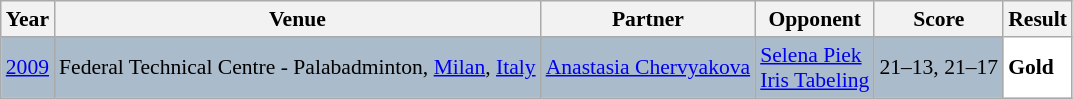<table class="sortable wikitable" style="font-size: 90%;">
<tr>
<th>Year</th>
<th>Venue</th>
<th>Partner</th>
<th>Opponent</th>
<th>Score</th>
<th>Result</th>
</tr>
<tr style="background:#AABBCC">
<td align="center"><a href='#'>2009</a></td>
<td align="left">Federal Technical Centre - Palabadminton, <a href='#'>Milan</a>, <a href='#'>Italy</a></td>
<td align="left"> <a href='#'>Anastasia Chervyakova</a></td>
<td align="left"> <a href='#'>Selena Piek</a><br> <a href='#'>Iris Tabeling</a></td>
<td align="left">21–13, 21–17</td>
<td style="text-align:left; background:white"> <strong>Gold</strong></td>
</tr>
</table>
